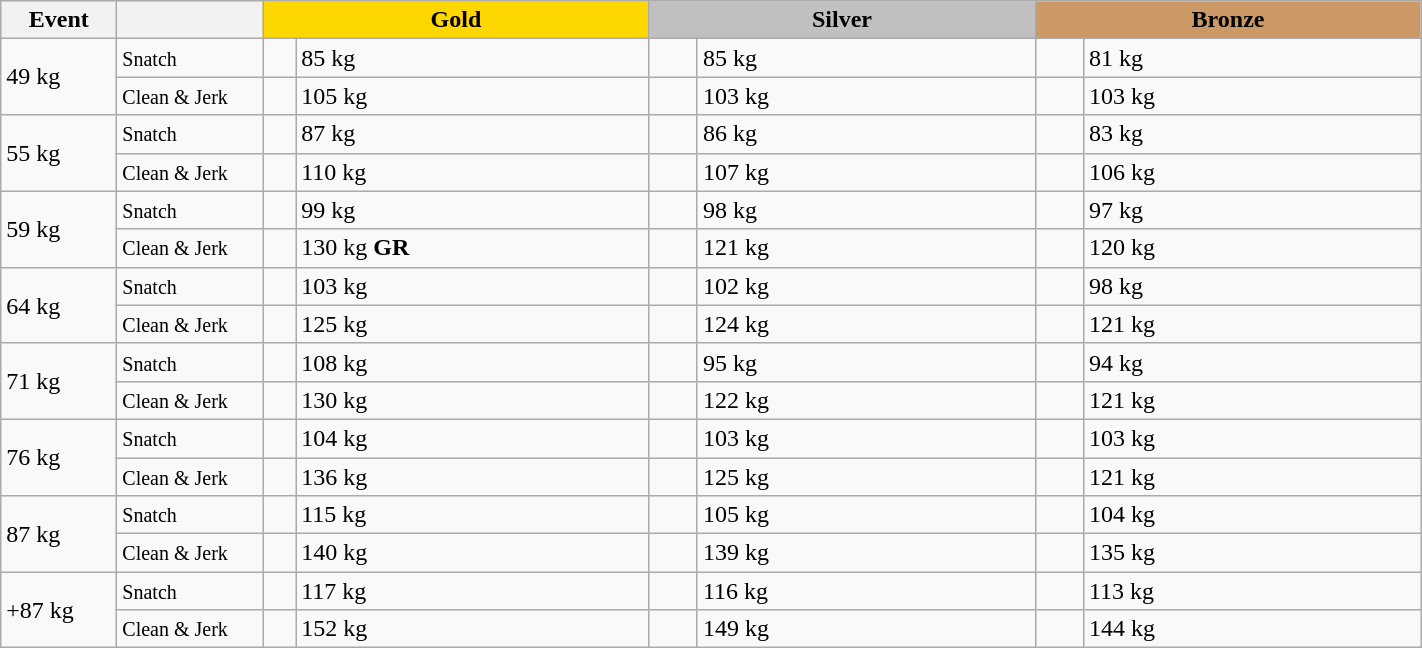<table class="wikitable">
<tr>
<th width="70">Event</th>
<th width="90"></th>
<td colspan="2" bgcolor="gold" align="center" width="250"><strong>Gold</strong></td>
<td colspan="2" bgcolor=silver  align="center" width="250"><strong>Silver</strong></td>
<td colspan="2" bgcolor="#cc9966" align="center" width="250"><strong>Bronze</strong></td>
</tr>
<tr>
<td rowspan="2">49 kg</td>
<td><small>Snatch</small></td>
<td></td>
<td>85 kg</td>
<td></td>
<td>85 kg</td>
<td></td>
<td>81 kg</td>
</tr>
<tr>
<td><small>Clean & Jerk</small></td>
<td></td>
<td>105 kg</td>
<td></td>
<td>103 kg</td>
<td></td>
<td>103 kg</td>
</tr>
<tr>
<td rowspan="2">55 kg</td>
<td><small>Snatch</small></td>
<td></td>
<td>87 kg</td>
<td></td>
<td>86 kg</td>
<td></td>
<td>83 kg</td>
</tr>
<tr>
<td><small>Clean & Jerk</small></td>
<td></td>
<td>110 kg</td>
<td></td>
<td>107 kg</td>
<td></td>
<td>106 kg</td>
</tr>
<tr>
<td rowspan="2">59 kg</td>
<td><small>Snatch</small></td>
<td></td>
<td>99 kg</td>
<td></td>
<td>98 kg</td>
<td></td>
<td>97 kg</td>
</tr>
<tr>
<td><small>Clean & Jerk</small></td>
<td></td>
<td>130 kg <strong>GR</strong></td>
<td></td>
<td>121 kg</td>
<td></td>
<td>120 kg</td>
</tr>
<tr>
<td rowspan="2">64 kg</td>
<td><small>Snatch</small></td>
<td></td>
<td>103 kg</td>
<td></td>
<td>102 kg</td>
<td></td>
<td>98 kg</td>
</tr>
<tr>
<td><small>Clean & Jerk</small></td>
<td></td>
<td>125 kg</td>
<td></td>
<td>124 kg</td>
<td></td>
<td>121 kg</td>
</tr>
<tr>
<td rowspan="2">71 kg</td>
<td><small>Snatch</small></td>
<td></td>
<td>108 kg</td>
<td></td>
<td>95 kg</td>
<td></td>
<td>94 kg</td>
</tr>
<tr>
<td><small>Clean & Jerk</small></td>
<td></td>
<td>130 kg</td>
<td></td>
<td>122 kg</td>
<td></td>
<td>121 kg</td>
</tr>
<tr>
<td rowspan="2">76 kg</td>
<td><small>Snatch</small></td>
<td></td>
<td>104 kg</td>
<td></td>
<td>103 kg</td>
<td></td>
<td>103 kg</td>
</tr>
<tr>
<td><small>Clean & Jerk</small></td>
<td></td>
<td>136 kg</td>
<td></td>
<td>125 kg</td>
<td></td>
<td>121 kg</td>
</tr>
<tr>
<td rowspan="2">87 kg</td>
<td><small>Snatch</small></td>
<td></td>
<td>115 kg</td>
<td></td>
<td>105 kg</td>
<td></td>
<td>104 kg</td>
</tr>
<tr>
<td><small>Clean & Jerk</small></td>
<td></td>
<td>140 kg</td>
<td></td>
<td>139 kg</td>
<td></td>
<td>135 kg</td>
</tr>
<tr>
<td rowspan="2">+87 kg</td>
<td><small>Snatch</small></td>
<td></td>
<td>117 kg</td>
<td></td>
<td>116 kg</td>
<td></td>
<td>113 kg</td>
</tr>
<tr>
<td><small>Clean & Jerk</small></td>
<td></td>
<td>152 kg</td>
<td></td>
<td>149 kg</td>
<td></td>
<td>144 kg</td>
</tr>
</table>
